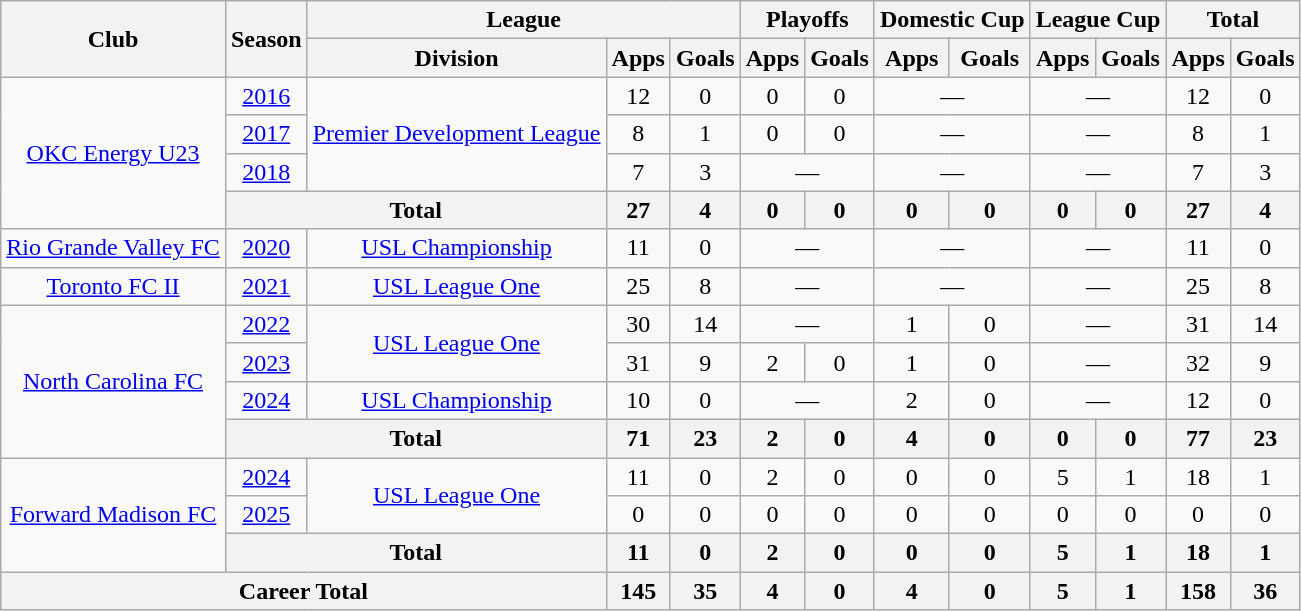<table class="wikitable" style="text-align:center">
<tr>
<th rowspan="2">Club</th>
<th rowspan="2">Season</th>
<th colspan="3">League</th>
<th colspan="2">Playoffs</th>
<th colspan="2">Domestic Cup</th>
<th colspan="2">League Cup</th>
<th colspan="2">Total</th>
</tr>
<tr>
<th>Division</th>
<th>Apps</th>
<th>Goals</th>
<th>Apps</th>
<th>Goals</th>
<th>Apps</th>
<th>Goals</th>
<th>Apps</th>
<th>Goals</th>
<th>Apps</th>
<th>Goals</th>
</tr>
<tr>
<td rowspan="4"><a href='#'>OKC Energy U23</a></td>
<td><a href='#'>2016</a></td>
<td rowspan="3"><a href='#'>Premier Development League</a></td>
<td>12</td>
<td>0</td>
<td>0</td>
<td>0</td>
<td colspan="2">—</td>
<td colspan="2">—</td>
<td>12</td>
<td>0</td>
</tr>
<tr>
<td><a href='#'>2017</a></td>
<td>8</td>
<td>1</td>
<td>0</td>
<td>0</td>
<td colspan="2">—</td>
<td colspan="2">—</td>
<td>8</td>
<td>1</td>
</tr>
<tr>
<td><a href='#'>2018</a></td>
<td>7</td>
<td>3</td>
<td colspan="2">—</td>
<td colspan="2">—</td>
<td colspan="2">—</td>
<td>7</td>
<td>3</td>
</tr>
<tr>
<th colspan="2">Total</th>
<th>27</th>
<th>4</th>
<th>0</th>
<th>0</th>
<th>0</th>
<th>0</th>
<th>0</th>
<th>0</th>
<th>27</th>
<th>4</th>
</tr>
<tr>
<td><a href='#'>Rio Grande Valley FC</a></td>
<td><a href='#'>2020</a></td>
<td><a href='#'>USL Championship</a></td>
<td>11</td>
<td>0</td>
<td colspan="2">—</td>
<td colspan="2">—</td>
<td colspan="2">—</td>
<td>11</td>
<td>0</td>
</tr>
<tr>
<td><a href='#'>Toronto FC II</a></td>
<td><a href='#'>2021</a></td>
<td><a href='#'>USL League One</a></td>
<td>25</td>
<td>8</td>
<td colspan="2">—</td>
<td colspan="2">—</td>
<td colspan="2">—</td>
<td>25</td>
<td>8</td>
</tr>
<tr>
<td rowspan="4"><a href='#'>North Carolina FC</a></td>
<td><a href='#'>2022</a></td>
<td rowspan="2"><a href='#'>USL League One</a></td>
<td>30</td>
<td>14</td>
<td colspan="2">—</td>
<td>1</td>
<td>0</td>
<td colspan="2">—</td>
<td>31</td>
<td>14</td>
</tr>
<tr>
<td><a href='#'>2023</a></td>
<td>31</td>
<td>9</td>
<td>2</td>
<td>0</td>
<td>1</td>
<td>0</td>
<td colspan="2">—</td>
<td>32</td>
<td>9</td>
</tr>
<tr>
<td><a href='#'>2024</a></td>
<td><a href='#'>USL Championship</a></td>
<td>10</td>
<td>0</td>
<td colspan="2">—</td>
<td>2</td>
<td>0</td>
<td colspan="2">—</td>
<td>12</td>
<td>0</td>
</tr>
<tr>
<th colspan="2">Total</th>
<th>71</th>
<th>23</th>
<th>2</th>
<th>0</th>
<th>4</th>
<th>0</th>
<th>0</th>
<th>0</th>
<th>77</th>
<th>23</th>
</tr>
<tr>
<td rowspan="3"><a href='#'>Forward Madison FC</a></td>
<td><a href='#'>2024</a></td>
<td rowspan="2"><a href='#'>USL League One</a></td>
<td>11</td>
<td>0</td>
<td>2</td>
<td>0</td>
<td>0</td>
<td>0</td>
<td>5</td>
<td>1</td>
<td>18</td>
<td>1</td>
</tr>
<tr>
<td><a href='#'>2025</a></td>
<td>0</td>
<td>0</td>
<td>0</td>
<td>0</td>
<td>0</td>
<td>0</td>
<td>0</td>
<td>0</td>
<td>0</td>
<td>0</td>
</tr>
<tr>
<th colspan="2">Total</th>
<th>11</th>
<th>0</th>
<th>2</th>
<th>0</th>
<th>0</th>
<th>0</th>
<th>5</th>
<th>1</th>
<th>18</th>
<th>1</th>
</tr>
<tr>
<th colspan="3">Career Total</th>
<th>145</th>
<th>35</th>
<th>4</th>
<th>0</th>
<th>4</th>
<th>0</th>
<th>5</th>
<th>1</th>
<th>158</th>
<th>36</th>
</tr>
</table>
